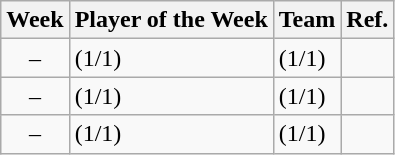<table class="wikitable sortable" style="text-align:left">
<tr>
<th>Week</th>
<th>Player of the Week</th>
<th>Team</th>
<th class=unsortable>Ref.</th>
</tr>
<tr>
<td align=center>–</td>
<td>(1/1)</td>
<td>(1/1)</td>
<td align=center></td>
</tr>
<tr>
<td align=center>–</td>
<td>(1/1)</td>
<td>(1/1)</td>
<td align=center></td>
</tr>
<tr>
<td align=center>–</td>
<td>(1/1)</td>
<td>(1/1)</td>
<td align=center></td>
</tr>
</table>
